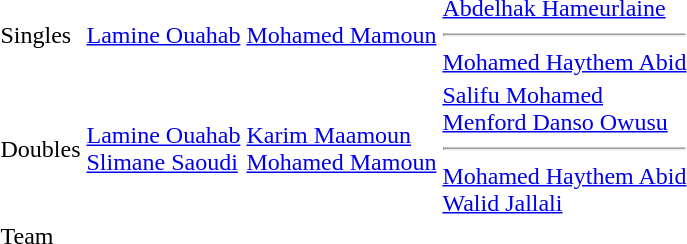<table>
<tr>
<td>Singles</td>
<td><a href='#'>Lamine Ouahab</a> <br> </td>
<td><a href='#'>Mohamed Mamoun</a> <br> </td>
<td><a href='#'>Abdelhak Hameurlaine</a>  <br>  <hr> <a href='#'>Mohamed Haythem Abid</a>  <br> </td>
</tr>
<tr>
<td>Doubles</td>
<td><a href='#'>Lamine Ouahab</a> <br> <a href='#'>Slimane Saoudi</a> <br> </td>
<td><a href='#'>Karim Maamoun</a> <br> <a href='#'>Mohamed Mamoun</a> <br> </td>
<td><a href='#'>Salifu Mohamed</a><br> <a href='#'>Menford Danso Owusu</a> <br>  <hr> <a href='#'>Mohamed Haythem Abid</a><br> <a href='#'>Walid Jallali</a> <br> </td>
</tr>
<tr>
<td>Team</td>
<td></td>
<td></td>
<td></td>
</tr>
</table>
